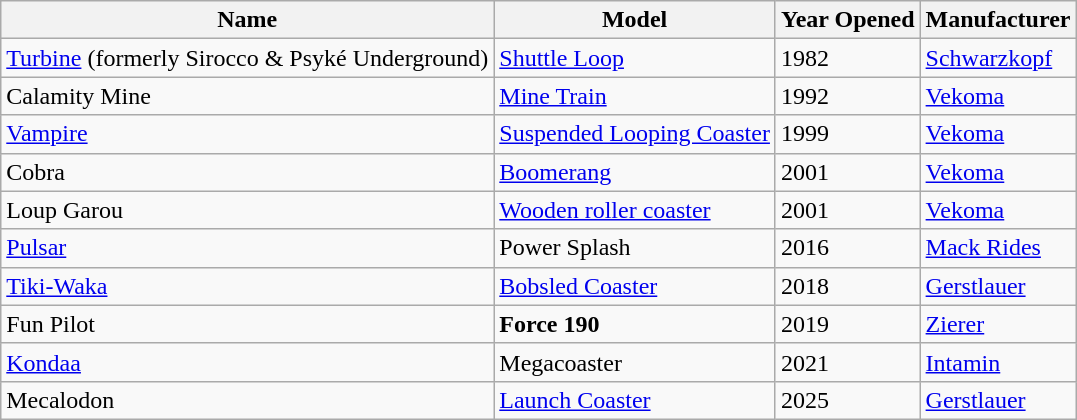<table class="wikitable" border="1">
<tr>
<th>Name</th>
<th>Model</th>
<th>Year Opened</th>
<th>Manufacturer</th>
</tr>
<tr>
<td><a href='#'>Turbine</a> (formerly Sirocco & Psyké Underground)</td>
<td><a href='#'>Shuttle Loop</a></td>
<td>1982</td>
<td><a href='#'>Schwarzkopf</a></td>
</tr>
<tr>
<td>Calamity Mine</td>
<td><a href='#'>Mine Train</a></td>
<td>1992</td>
<td><a href='#'>Vekoma</a></td>
</tr>
<tr>
<td><a href='#'>Vampire</a></td>
<td><a href='#'>Suspended Looping Coaster</a></td>
<td>1999</td>
<td><a href='#'>Vekoma</a></td>
</tr>
<tr>
<td>Cobra</td>
<td><a href='#'>Boomerang</a></td>
<td>2001</td>
<td><a href='#'>Vekoma</a></td>
</tr>
<tr>
<td>Loup Garou</td>
<td><a href='#'>Wooden roller coaster</a></td>
<td>2001</td>
<td><a href='#'>Vekoma</a></td>
</tr>
<tr>
<td><a href='#'>Pulsar</a></td>
<td>Power Splash</td>
<td>2016</td>
<td><a href='#'>Mack Rides</a></td>
</tr>
<tr>
<td><a href='#'>Tiki-Waka</a></td>
<td><a href='#'>Bobsled Coaster</a></td>
<td>2018</td>
<td><a href='#'>Gerstlauer</a></td>
</tr>
<tr>
<td>Fun Pilot</td>
<td><strong>Force 190</strong></td>
<td>2019</td>
<td><a href='#'>Zierer</a></td>
</tr>
<tr>
<td><a href='#'>Kondaa</a></td>
<td>Megacoaster</td>
<td>2021</td>
<td><a href='#'>Intamin</a></td>
</tr>
<tr>
<td>Mecalodon</td>
<td><a href='#'>Launch Coaster</a></td>
<td>2025</td>
<td><a href='#'>Gerstlauer</a></td>
</tr>
</table>
